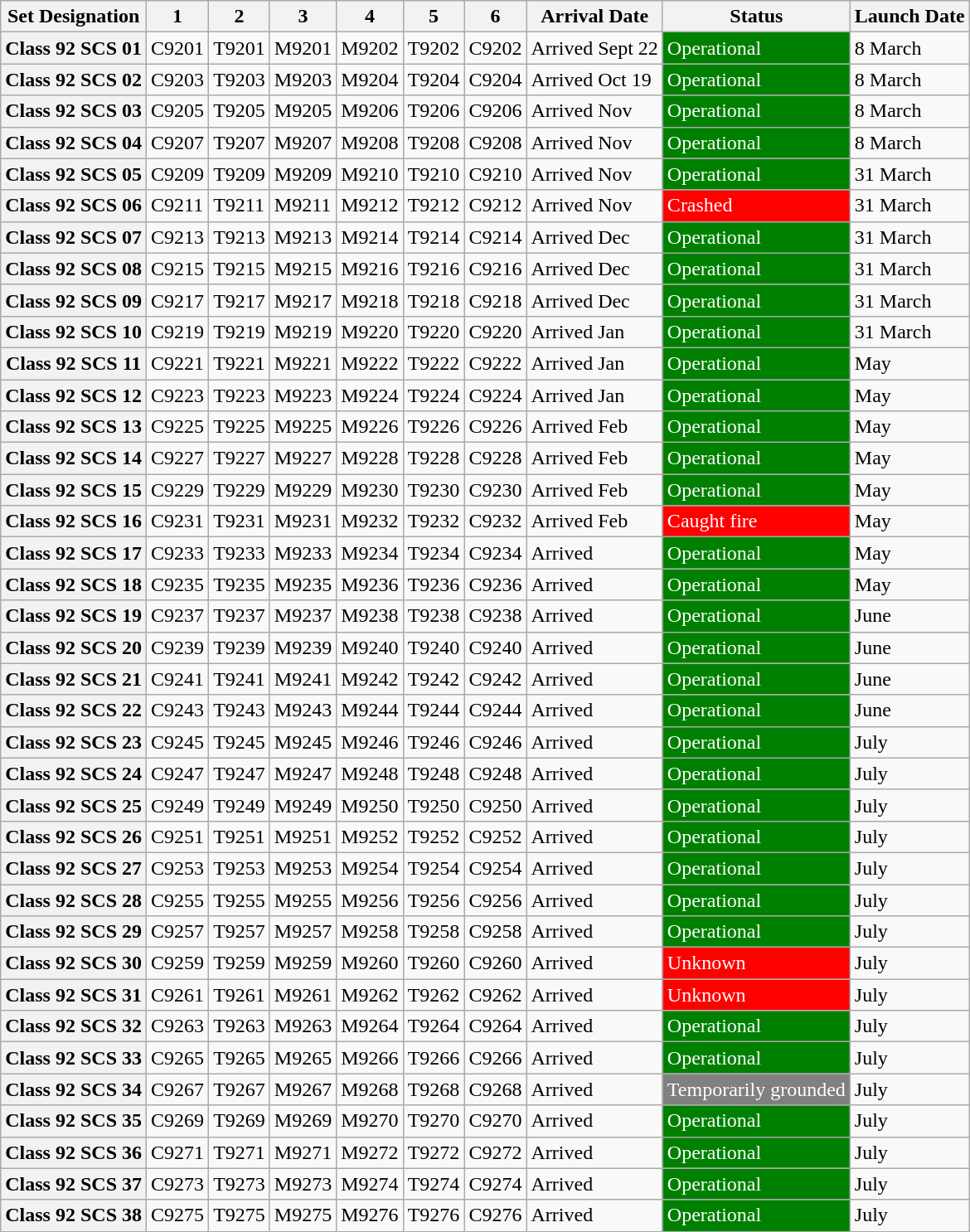<table class="wikitable collapsible innercollapse">
<tr>
<th>Set Designation</th>
<th>1</th>
<th>2</th>
<th>3</th>
<th>4</th>
<th>5</th>
<th>6</th>
<th>Arrival Date</th>
<th>Status</th>
<th>Launch Date</th>
</tr>
<tr>
<th>Class 92 SCS 01</th>
<td>C9201</td>
<td>T9201</td>
<td>M9201</td>
<td>M9202</td>
<td>T9202</td>
<td>C9202</td>
<td>Arrived Sept 22</td>
<td style="background: green; color: white">Operational</td>
<td>8 March</td>
</tr>
<tr>
<th>Class 92 SCS 02</th>
<td>C9203</td>
<td>T9203</td>
<td>M9203</td>
<td>M9204</td>
<td>T9204</td>
<td>C9204</td>
<td>Arrived Oct 19</td>
<td style="background: green; color: white">Operational</td>
<td>8 March</td>
</tr>
<tr>
<th>Class 92 SCS 03</th>
<td>C9205</td>
<td>T9205</td>
<td>M9205</td>
<td>M9206</td>
<td>T9206</td>
<td>C9206</td>
<td>Arrived Nov</td>
<td style="background: green; color: white">Operational</td>
<td>8 March</td>
</tr>
<tr>
<th>Class 92 SCS 04</th>
<td>C9207</td>
<td>T9207</td>
<td>M9207</td>
<td>M9208</td>
<td>T9208</td>
<td>C9208</td>
<td>Arrived Nov</td>
<td style="background: green; color: white">Operational</td>
<td>8 March</td>
</tr>
<tr>
<th>Class 92 SCS 05</th>
<td>C9209</td>
<td>T9209</td>
<td>M9209</td>
<td>M9210</td>
<td>T9210</td>
<td>C9210</td>
<td>Arrived Nov</td>
<td style="background: green; color: white">Operational</td>
<td>31 March</td>
</tr>
<tr>
<th>Class 92 SCS 06</th>
<td>C9211</td>
<td>T9211</td>
<td>M9211</td>
<td>M9212</td>
<td>T9212</td>
<td>C9212</td>
<td>Arrived Nov</td>
<td style="background: red; color: white">Crashed</td>
<td>31 March</td>
</tr>
<tr>
<th>Class 92 SCS 07</th>
<td>C9213</td>
<td>T9213</td>
<td>M9213</td>
<td>M9214</td>
<td>T9214</td>
<td>C9214</td>
<td>Arrived Dec</td>
<td style="background: green; color: white">Operational</td>
<td>31 March</td>
</tr>
<tr>
<th>Class 92 SCS 08</th>
<td>C9215</td>
<td>T9215</td>
<td>M9215</td>
<td>M9216</td>
<td>T9216</td>
<td>C9216</td>
<td>Arrived Dec</td>
<td style="background: green; color: white">Operational</td>
<td>31 March</td>
</tr>
<tr>
<th>Class 92 SCS 09</th>
<td>C9217</td>
<td>T9217</td>
<td>M9217</td>
<td>M9218</td>
<td>T9218</td>
<td>C9218</td>
<td>Arrived Dec</td>
<td style="background: green; color: white">Operational</td>
<td>31 March</td>
</tr>
<tr>
<th>Class 92 SCS 10</th>
<td>C9219</td>
<td>T9219</td>
<td>M9219</td>
<td>M9220</td>
<td>T9220</td>
<td>C9220</td>
<td>Arrived Jan</td>
<td style="background: green; color: white">Operational</td>
<td>31 March</td>
</tr>
<tr>
<th>Class 92 SCS 11</th>
<td>C9221</td>
<td>T9221</td>
<td>M9221</td>
<td>M9222</td>
<td>T9222</td>
<td>C9222</td>
<td>Arrived Jan</td>
<td style="background: green; color: white">Operational</td>
<td>May</td>
</tr>
<tr>
<th>Class 92 SCS 12</th>
<td>C9223</td>
<td>T9223</td>
<td>M9223</td>
<td>M9224</td>
<td>T9224</td>
<td>C9224</td>
<td>Arrived Jan</td>
<td style="background: green; color: white">Operational</td>
<td>May</td>
</tr>
<tr>
<th>Class 92 SCS 13</th>
<td>C9225</td>
<td>T9225</td>
<td>M9225</td>
<td>M9226</td>
<td>T9226</td>
<td>C9226</td>
<td>Arrived Feb</td>
<td style="background: green; color: white">Operational</td>
<td>May</td>
</tr>
<tr>
<th>Class 92 SCS 14</th>
<td>C9227</td>
<td>T9227</td>
<td>M9227</td>
<td>M9228</td>
<td>T9228</td>
<td>C9228</td>
<td>Arrived Feb</td>
<td style="background: green; color: white">Operational</td>
<td>May</td>
</tr>
<tr>
<th>Class 92 SCS 15</th>
<td>C9229</td>
<td>T9229</td>
<td>M9229</td>
<td>M9230</td>
<td>T9230</td>
<td>C9230</td>
<td>Arrived Feb</td>
<td style="background: green; color: white">Operational</td>
<td>May</td>
</tr>
<tr>
<th>Class 92 SCS 16</th>
<td>C9231</td>
<td>T9231</td>
<td>M9231</td>
<td>M9232</td>
<td>T9232</td>
<td>C9232</td>
<td>Arrived Feb</td>
<td style="background: red; color: white">Caught fire</td>
<td>May</td>
</tr>
<tr>
<th>Class 92 SCS 17</th>
<td>C9233</td>
<td>T9233</td>
<td>M9233</td>
<td>M9234</td>
<td>T9234</td>
<td>C9234</td>
<td>Arrived</td>
<td style="background: green; color: white">Operational</td>
<td>May</td>
</tr>
<tr>
<th>Class 92 SCS 18</th>
<td>C9235</td>
<td>T9235</td>
<td>M9235</td>
<td>M9236</td>
<td>T9236</td>
<td>C9236</td>
<td>Arrived</td>
<td style="background: green; color: white">Operational</td>
<td>May</td>
</tr>
<tr>
<th>Class 92 SCS 19</th>
<td>C9237</td>
<td>T9237</td>
<td>M9237</td>
<td>M9238</td>
<td>T9238</td>
<td>C9238</td>
<td>Arrived</td>
<td style="background: green; color: white">Operational</td>
<td>June</td>
</tr>
<tr>
<th>Class 92 SCS 20</th>
<td>C9239</td>
<td>T9239</td>
<td>M9239</td>
<td>M9240</td>
<td>T9240</td>
<td>C9240</td>
<td>Arrived</td>
<td style="background: green; color: white">Operational</td>
<td>June</td>
</tr>
<tr>
<th>Class 92 SCS 21</th>
<td>C9241</td>
<td>T9241</td>
<td>M9241</td>
<td>M9242</td>
<td>T9242</td>
<td>C9242</td>
<td>Arrived</td>
<td style="background: green; color: white">Operational</td>
<td>June</td>
</tr>
<tr>
<th>Class 92 SCS 22</th>
<td>C9243</td>
<td>T9243</td>
<td>M9243</td>
<td>M9244</td>
<td>T9244</td>
<td>C9244</td>
<td>Arrived</td>
<td style="background: green; color: white">Operational</td>
<td>June</td>
</tr>
<tr>
<th>Class 92 SCS 23</th>
<td>C9245</td>
<td>T9245</td>
<td>M9245</td>
<td>M9246</td>
<td>T9246</td>
<td>C9246</td>
<td>Arrived</td>
<td style="background: green; color: white">Operational</td>
<td>July</td>
</tr>
<tr>
<th>Class 92 SCS 24</th>
<td>C9247</td>
<td>T9247</td>
<td>M9247</td>
<td>M9248</td>
<td>T9248</td>
<td>C9248</td>
<td>Arrived</td>
<td style="background: green; color: white">Operational</td>
<td>July</td>
</tr>
<tr>
<th>Class 92 SCS 25</th>
<td>C9249</td>
<td>T9249</td>
<td>M9249</td>
<td>M9250</td>
<td>T9250</td>
<td>C9250</td>
<td>Arrived</td>
<td style="background: green; color: white">Operational</td>
<td>July</td>
</tr>
<tr>
<th>Class 92 SCS 26</th>
<td>C9251</td>
<td>T9251</td>
<td>M9251</td>
<td>M9252</td>
<td>T9252</td>
<td>C9252</td>
<td>Arrived</td>
<td style="background: green; color: white">Operational</td>
<td>July</td>
</tr>
<tr>
<th>Class 92 SCS 27</th>
<td>C9253</td>
<td>T9253</td>
<td>M9253</td>
<td>M9254</td>
<td>T9254</td>
<td>C9254</td>
<td>Arrived</td>
<td style="background: green; color: white">Operational</td>
<td>July</td>
</tr>
<tr>
<th>Class 92 SCS 28</th>
<td>C9255</td>
<td>T9255</td>
<td>M9255</td>
<td>M9256</td>
<td>T9256</td>
<td>C9256</td>
<td>Arrived</td>
<td style="background: green; color: white">Operational</td>
<td>July</td>
</tr>
<tr>
<th>Class 92 SCS 29</th>
<td>C9257</td>
<td>T9257</td>
<td>M9257</td>
<td>M9258</td>
<td>T9258</td>
<td>C9258</td>
<td>Arrived</td>
<td style="background: green; color: white">Operational</td>
<td>July</td>
</tr>
<tr>
<th>Class 92 SCS 30</th>
<td>C9259</td>
<td>T9259</td>
<td>M9259</td>
<td>M9260</td>
<td>T9260</td>
<td>C9260</td>
<td>Arrived</td>
<td style="background: red; color: white">Unknown</td>
<td>July</td>
</tr>
<tr>
<th>Class 92 SCS 31</th>
<td>C9261</td>
<td>T9261</td>
<td>M9261</td>
<td>M9262</td>
<td>T9262</td>
<td>C9262</td>
<td>Arrived</td>
<td style="background: red; color: white">Unknown</td>
<td>July</td>
</tr>
<tr>
<th>Class 92 SCS 32</th>
<td>C9263</td>
<td>T9263</td>
<td>M9263</td>
<td>M9264</td>
<td>T9264</td>
<td>C9264</td>
<td>Arrived</td>
<td style="background: green; color: white">Operational</td>
<td>July</td>
</tr>
<tr>
<th>Class 92 SCS 33</th>
<td>C9265</td>
<td>T9265</td>
<td>M9265</td>
<td>M9266</td>
<td>T9266</td>
<td>C9266</td>
<td>Arrived</td>
<td style="background: green; color: white">Operational</td>
<td>July</td>
</tr>
<tr>
<th>Class 92 SCS 34</th>
<td>C9267</td>
<td>T9267</td>
<td>M9267</td>
<td>M9268</td>
<td>T9268</td>
<td>C9268</td>
<td>Arrived</td>
<td style="background: grey; color: white">Temporarily grounded</td>
<td>July</td>
</tr>
<tr>
<th>Class 92 SCS 35</th>
<td>C9269</td>
<td>T9269</td>
<td>M9269</td>
<td>M9270</td>
<td>T9270</td>
<td>C9270</td>
<td>Arrived</td>
<td style="background: green; color: white">Operational</td>
<td>July</td>
</tr>
<tr>
<th>Class 92 SCS 36</th>
<td>C9271</td>
<td>T9271</td>
<td>M9271</td>
<td>M9272</td>
<td>T9272</td>
<td>C9272</td>
<td>Arrived</td>
<td style="background: green; color: white">Operational</td>
<td>July</td>
</tr>
<tr>
<th>Class 92 SCS 37</th>
<td>C9273</td>
<td>T9273</td>
<td>M9273</td>
<td>M9274</td>
<td>T9274</td>
<td>C9274</td>
<td>Arrived</td>
<td style="background: green; color: white">Operational</td>
<td>July</td>
</tr>
<tr>
<th>Class 92 SCS 38</th>
<td>C9275</td>
<td>T9275</td>
<td>M9275</td>
<td>M9276</td>
<td>T9276</td>
<td>C9276</td>
<td>Arrived</td>
<td style="background: green; color: white">Operational</td>
<td>July</td>
</tr>
</table>
